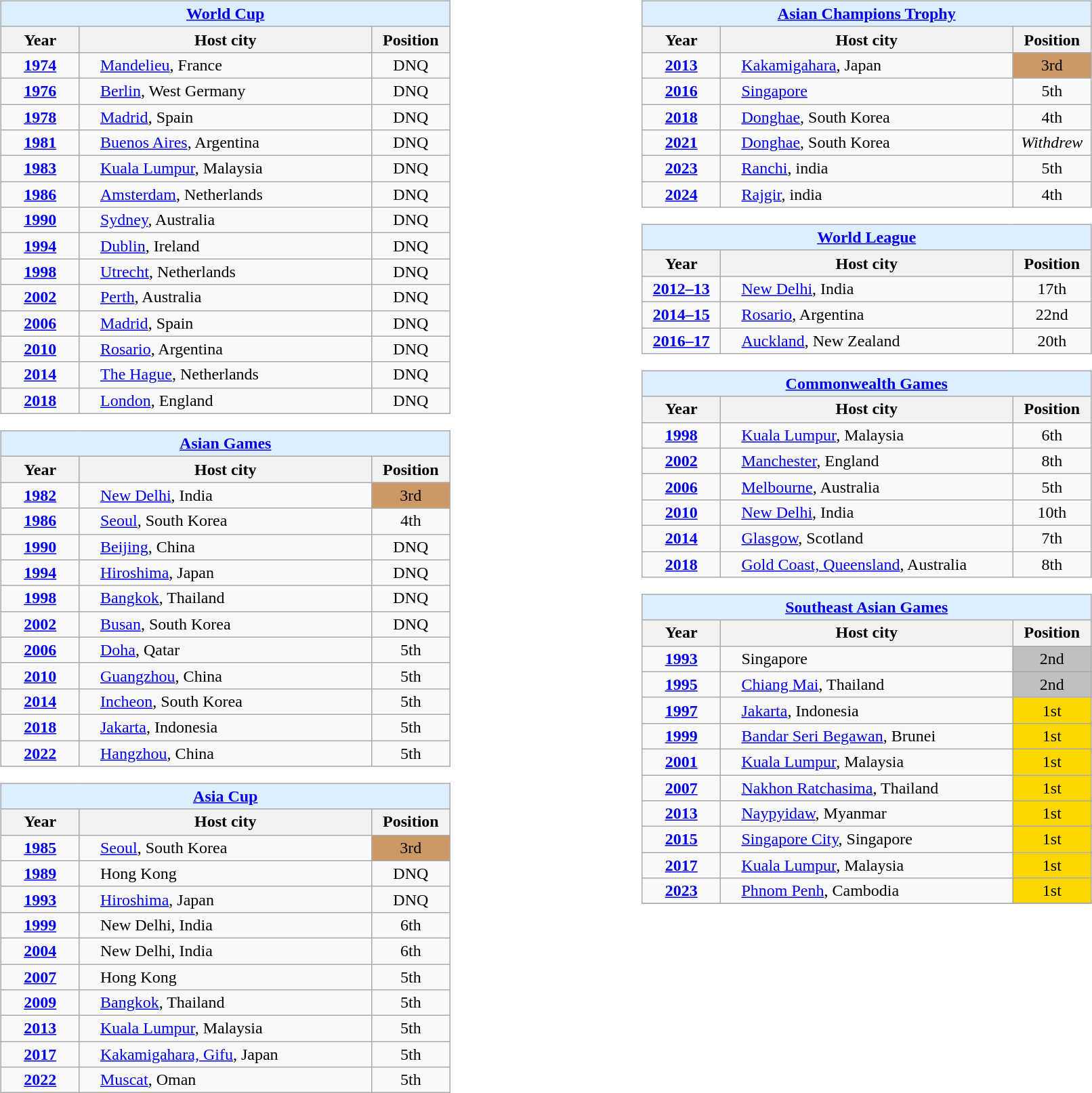<table width="100%">
<tr>
<td width="50%" valign="top" align="center"><br><table class="wikitable" style="text-align: center;">
<tr>
<th colspan=3 style="background-color: #ddeeff;"><a href='#'>World Cup</a></th>
</tr>
<tr>
<th style="width: 70px;">Year</th>
<th style="width: 280px;">Host city</th>
<th style="width: 70px;">Position</th>
</tr>
<tr>
<td><strong><a href='#'>1974</a></strong></td>
<td style="text-align: left; padding-left: 20px;"><a href='#'>Mandelieu</a>, France</td>
<td>DNQ</td>
</tr>
<tr>
<td><strong><a href='#'>1976</a></strong></td>
<td style="text-align: left; padding-left: 20px;"><a href='#'>Berlin</a>, West Germany</td>
<td>DNQ</td>
</tr>
<tr>
<td><strong><a href='#'>1978</a></strong></td>
<td style="text-align: left; padding-left: 20px;"><a href='#'>Madrid</a>, Spain</td>
<td>DNQ</td>
</tr>
<tr>
<td><strong><a href='#'>1981</a></strong></td>
<td style="text-align: left; padding-left: 20px;"><a href='#'>Buenos Aires</a>, Argentina</td>
<td>DNQ</td>
</tr>
<tr>
<td><strong><a href='#'>1983</a></strong></td>
<td style="text-align: left; padding-left: 20px;"><a href='#'>Kuala Lumpur</a>, Malaysia</td>
<td>DNQ</td>
</tr>
<tr>
<td><strong><a href='#'>1986</a></strong></td>
<td style="text-align: left; padding-left: 20px;"><a href='#'>Amsterdam</a>, Netherlands</td>
<td>DNQ</td>
</tr>
<tr>
<td><strong><a href='#'>1990</a></strong></td>
<td style="text-align: left; padding-left: 20px;"><a href='#'>Sydney</a>, Australia</td>
<td>DNQ</td>
</tr>
<tr>
<td><strong><a href='#'>1994</a></strong></td>
<td style="text-align: left; padding-left: 20px;"><a href='#'>Dublin</a>, Ireland</td>
<td>DNQ</td>
</tr>
<tr>
<td><strong><a href='#'>1998</a></strong></td>
<td style="text-align: left; padding-left: 20px;"><a href='#'>Utrecht</a>, Netherlands</td>
<td>DNQ</td>
</tr>
<tr>
<td><strong><a href='#'>2002</a></strong></td>
<td style="text-align: left; padding-left: 20px;"><a href='#'>Perth</a>, Australia</td>
<td>DNQ</td>
</tr>
<tr>
<td><strong><a href='#'>2006</a></strong></td>
<td style="text-align: left; padding-left: 20px;"><a href='#'>Madrid</a>, Spain</td>
<td>DNQ</td>
</tr>
<tr>
<td><strong><a href='#'>2010</a></strong></td>
<td style="text-align: left; padding-left: 20px;"><a href='#'>Rosario</a>, Argentina</td>
<td>DNQ</td>
</tr>
<tr>
<td><strong><a href='#'>2014</a></strong></td>
<td style="text-align: left; padding-left: 20px;"><a href='#'>The Hague</a>, Netherlands</td>
<td>DNQ</td>
</tr>
<tr>
<td><strong><a href='#'>2018</a></strong></td>
<td style="text-align: left; padding-left: 20px;"><a href='#'>London</a>, England</td>
<td>DNQ</td>
</tr>
</table>
<table class="wikitable" style="text-align: center;">
<tr>
<th colspan=3 style="background-color: #ddeeff;"><a href='#'>Asian Games</a></th>
</tr>
<tr>
<th style="width: 70px;">Year</th>
<th style="width: 280px;">Host city</th>
<th style="width: 70px;">Position</th>
</tr>
<tr>
<td><strong><a href='#'>1982</a></strong></td>
<td style="text-align: left; padding-left: 20px;"><a href='#'>New Delhi</a>, India</td>
<td style="background-color: #cc9966">3rd</td>
</tr>
<tr>
<td><strong><a href='#'>1986</a></strong></td>
<td style="text-align: left; padding-left: 20px;"><a href='#'>Seoul</a>, South Korea</td>
<td>4th</td>
</tr>
<tr>
<td><strong><a href='#'>1990</a></strong></td>
<td style="text-align: left; padding-left: 20px;"><a href='#'>Beijing</a>, China</td>
<td>DNQ</td>
</tr>
<tr>
<td><strong><a href='#'>1994</a></strong></td>
<td style="text-align: left; padding-left: 20px;"><a href='#'>Hiroshima</a>, Japan</td>
<td>DNQ</td>
</tr>
<tr>
<td><strong><a href='#'>1998</a></strong></td>
<td style="text-align: left; padding-left: 20px;"><a href='#'>Bangkok</a>, Thailand</td>
<td>DNQ</td>
</tr>
<tr>
<td><strong><a href='#'>2002</a></strong></td>
<td style="text-align: left; padding-left: 20px;"><a href='#'>Busan</a>, South Korea</td>
<td>DNQ</td>
</tr>
<tr>
<td><strong><a href='#'>2006</a></strong></td>
<td style="text-align: left; padding-left: 20px;"><a href='#'>Doha</a>, Qatar</td>
<td>5th</td>
</tr>
<tr>
<td><strong><a href='#'>2010</a></strong></td>
<td style="text-align: left; padding-left: 20px;"><a href='#'>Guangzhou</a>, China</td>
<td>5th</td>
</tr>
<tr>
<td><strong><a href='#'>2014</a></strong></td>
<td style="text-align: left; padding-left: 20px;"><a href='#'>Incheon</a>, South Korea</td>
<td>5th</td>
</tr>
<tr>
<td><strong><a href='#'>2018</a></strong></td>
<td style="text-align: left; padding-left: 20px;"><a href='#'>Jakarta</a>, Indonesia</td>
<td>5th</td>
</tr>
<tr>
<td><strong><a href='#'>2022</a></strong></td>
<td style="text-align: left; padding-left: 20px;"><a href='#'>Hangzhou</a>, China</td>
<td>5th</td>
</tr>
</table>
<table class="wikitable" style="text-align: center;">
<tr>
<th colspan=3 style="background-color: #ddeeff;"><a href='#'>Asia Cup</a></th>
</tr>
<tr>
<th style="width: 70px;">Year</th>
<th style="width: 280px;">Host city</th>
<th style="width: 70px;">Position</th>
</tr>
<tr>
<td><strong><a href='#'>1985</a></strong></td>
<td style="text-align: left; padding-left: 20px;"><a href='#'>Seoul</a>, South Korea</td>
<td style="background-color: #cc9966">3rd</td>
</tr>
<tr>
<td><strong><a href='#'>1989</a></strong></td>
<td style="text-align: left; padding-left: 20px;">Hong Kong</td>
<td>DNQ</td>
</tr>
<tr>
<td><strong><a href='#'>1993</a></strong></td>
<td style="text-align: left; padding-left: 20px;"><a href='#'>Hiroshima</a>, Japan</td>
<td>DNQ</td>
</tr>
<tr>
<td><strong><a href='#'>1999</a></strong></td>
<td style="text-align: left; padding-left: 20px;">New Delhi, India</td>
<td>6th</td>
</tr>
<tr>
<td><strong><a href='#'>2004</a></strong></td>
<td style="text-align: left; padding-left: 20px;">New Delhi, India</td>
<td>6th</td>
</tr>
<tr>
<td><strong><a href='#'>2007</a></strong></td>
<td style="text-align: left; padding-left: 20px;">Hong Kong</td>
<td>5th</td>
</tr>
<tr>
<td><strong><a href='#'>2009</a></strong></td>
<td style="text-align: left; padding-left: 20px;"><a href='#'>Bangkok</a>, Thailand</td>
<td>5th</td>
</tr>
<tr>
<td><strong><a href='#'>2013</a></strong></td>
<td style="text-align: left; padding-left: 20px;"><a href='#'>Kuala Lumpur</a>, Malaysia</td>
<td>5th</td>
</tr>
<tr>
<td><strong><a href='#'>2017</a></strong></td>
<td style="text-align: left; padding-left: 20px;"><a href='#'>Kakamigahara, Gifu</a>, Japan</td>
<td>5th</td>
</tr>
<tr>
<td><strong><a href='#'>2022</a></strong></td>
<td style="text-align: left; padding-left: 20px;"><a href='#'>Muscat</a>, Oman</td>
<td>5th</td>
</tr>
</table>
</td>
<td width="50%" valign="top" align="center"><br><table class="wikitable" style="text-align: center;">
<tr>
<th colspan=3 style="background-color: #ddeeff;"><a href='#'>Asian Champions Trophy</a></th>
</tr>
<tr>
<th style="width: 70px;">Year</th>
<th style="width: 280px;">Host city</th>
<th style="width: 70px;">Position</th>
</tr>
<tr>
<td><strong><a href='#'>2013</a></strong></td>
<td style="text-align: left; padding-left: 20px;"><a href='#'>Kakamigahara</a>, Japan</td>
<td style="background-color: #cc9966">3rd</td>
</tr>
<tr>
<td><strong><a href='#'>2016</a></strong></td>
<td style="text-align: left; padding-left: 20px;"><a href='#'>Singapore</a></td>
<td>5th</td>
</tr>
<tr>
<td><strong><a href='#'>2018</a></strong></td>
<td style="text-align: left; padding-left: 20px;"><a href='#'>Donghae</a>, South Korea</td>
<td>4th</td>
</tr>
<tr>
<td><strong><a href='#'>2021</a></strong></td>
<td style="text-align: left; padding-left: 20px;"><a href='#'>Donghae</a>, South Korea</td>
<td><em>Withdrew</em></td>
</tr>
<tr>
<td><strong><a href='#'>2023</a></strong></td>
<td style="text-align: left; padding-left: 20px;"><a href='#'>Ranchi</a>, india</td>
<td>5th</td>
</tr>
<tr>
<td><strong><a href='#'>2024</a></strong></td>
<td style="text-align: left; padding-left: 20px;"><a href='#'>Rajgir</a>, india</td>
<td>4th</td>
</tr>
</table>
<table class="wikitable" style="text-align: center;">
<tr>
<th colspan=3 style="background-color: #ddeeff;"><a href='#'>World League</a></th>
</tr>
<tr>
<th style="width: 70px;">Year</th>
<th style="width: 280px;">Host city</th>
<th style="width: 70px;">Position</th>
</tr>
<tr>
<td><strong><a href='#'>2012–13</a></strong></td>
<td style="text-align: left; padding-left: 20px;"><a href='#'>New Delhi</a>, India</td>
<td>17th</td>
</tr>
<tr>
<td><strong><a href='#'>2014–15</a></strong></td>
<td style="text-align: left; padding-left: 20px;"><a href='#'>Rosario</a>, Argentina</td>
<td>22nd</td>
</tr>
<tr>
<td><strong><a href='#'>2016–17</a></strong></td>
<td style="text-align: left; padding-left: 20px;"><a href='#'>Auckland</a>, New Zealand</td>
<td>20th</td>
</tr>
</table>
<table class="wikitable" style="text-align: center;">
<tr>
<th colspan=3 style="background-color: #ddeeff;"><a href='#'>Commonwealth Games</a></th>
</tr>
<tr>
<th style="width: 70px;">Year</th>
<th style="width: 280px;">Host city</th>
<th style="width: 70px;">Position</th>
</tr>
<tr>
<td><strong><a href='#'>1998</a></strong></td>
<td style="text-align: left; padding-left: 20px;"><a href='#'>Kuala Lumpur</a>, Malaysia</td>
<td>6th</td>
</tr>
<tr>
<td><strong><a href='#'>2002</a></strong></td>
<td style="text-align: left; padding-left: 20px;"><a href='#'>Manchester</a>, England</td>
<td>8th</td>
</tr>
<tr>
<td><strong><a href='#'>2006</a></strong></td>
<td style="text-align: left; padding-left: 20px;"><a href='#'>Melbourne</a>, Australia</td>
<td>5th</td>
</tr>
<tr>
<td><strong><a href='#'>2010</a></strong></td>
<td style="text-align: left; padding-left: 20px;"><a href='#'>New Delhi</a>, India</td>
<td>10th</td>
</tr>
<tr>
<td><strong><a href='#'>2014</a></strong></td>
<td style="text-align: left; padding-left: 20px;"><a href='#'>Glasgow</a>, Scotland</td>
<td>7th</td>
</tr>
<tr>
<td><strong><a href='#'>2018</a></strong></td>
<td style="text-align: left; padding-left: 20px;"><a href='#'>Gold Coast, Queensland</a>, Australia</td>
<td>8th</td>
</tr>
</table>
<table class="wikitable" style="text-align: center;">
<tr>
<th colspan=3 style="background-color: #ddeeff;"><a href='#'>Southeast Asian Games</a></th>
</tr>
<tr>
<th style="width: 70px;">Year</th>
<th style="width: 280px;">Host city</th>
<th style="width: 70px;">Position</th>
</tr>
<tr>
<td><strong><a href='#'>1993</a></strong></td>
<td style="text-align: left; padding-left: 20px;">Singapore</td>
<td style="background-color: silver">2nd</td>
</tr>
<tr>
<td><strong><a href='#'>1995</a></strong></td>
<td style="text-align: left; padding-left: 20px;"><a href='#'>Chiang Mai</a>, Thailand</td>
<td style="background-color: silver">2nd</td>
</tr>
<tr>
<td><strong><a href='#'>1997</a></strong></td>
<td style="text-align: left; padding-left: 20px;"><a href='#'>Jakarta</a>, Indonesia</td>
<td style="background-color: gold">1st</td>
</tr>
<tr>
<td><strong><a href='#'>1999</a></strong></td>
<td style="text-align: left; padding-left: 20px;"><a href='#'>Bandar Seri Begawan</a>, Brunei</td>
<td style="background-color: gold">1st</td>
</tr>
<tr>
<td><strong><a href='#'>2001</a></strong></td>
<td style="text-align: left; padding-left: 20px;"><a href='#'>Kuala Lumpur</a>, Malaysia</td>
<td style="background-color: gold">1st</td>
</tr>
<tr>
<td><strong><a href='#'>2007</a></strong></td>
<td style="text-align: left; padding-left: 20px;"><a href='#'>Nakhon Ratchasima</a>, Thailand</td>
<td style="background-color: gold">1st</td>
</tr>
<tr>
<td><strong><a href='#'>2013</a></strong></td>
<td style="text-align: left; padding-left: 20px;"><a href='#'>Naypyidaw</a>, Myanmar</td>
<td style="background-color: gold">1st</td>
</tr>
<tr>
<td><strong><a href='#'>2015</a></strong></td>
<td style="text-align: left; padding-left: 20px;"><a href='#'>Singapore City</a>, Singapore</td>
<td style="background-color: gold">1st</td>
</tr>
<tr>
<td><strong><a href='#'>2017</a></strong></td>
<td style="text-align: left; padding-left: 20px;"><a href='#'>Kuala Lumpur</a>, Malaysia</td>
<td style="background-color: gold">1st</td>
</tr>
<tr>
<td><strong><a href='#'>2023</a></strong></td>
<td style="text-align: left; padding-left: 20px;"><a href='#'>Phnom Penh</a>, Cambodia</td>
<td style="background-color: gold">1st</td>
</tr>
<tr>
</tr>
</table>
</td>
</tr>
</table>
